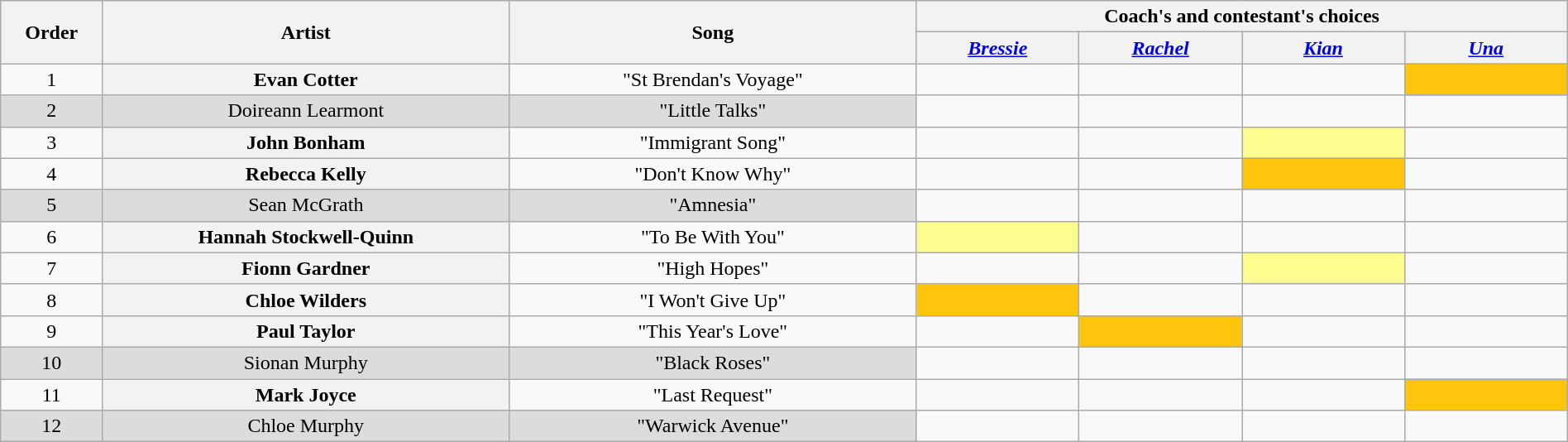<table class="wikitable" style="text-align:center; width:100%;">
<tr>
<th scope="col" rowspan="2" width="5%">Order</th>
<th scope="col" rowspan="2" width="20%">Artist</th>
<th scope="col" rowspan="2" width="20%">Song</th>
<th scope="col" colspan="4" width="32%">Coach's and contestant's choices</th>
</tr>
<tr>
<th width="8%"><em><a href='#'>Bressie</a></em></th>
<th width="8%"><em><a href='#'>Rachel</a></em></th>
<th width="8%"><em><a href='#'>Kian</a></em></th>
<th width="8%"><em><a href='#'>Una</a></em></th>
</tr>
<tr>
<td>1</td>
<th scope="row">Evan Cotter</th>
<td>"St Brendan's Voyage"</td>
<td></td>
<td></td>
<td></td>
<td style="background-color:#FFC40C;"><strong></strong></td>
</tr>
<tr>
<td style="background-color:#DCDCDC;">2</td>
<td style="background-color:#DCDCDC;">Doireann Learmont</td>
<td style="background-color:#DCDCDC;">"Little Talks"</td>
<td></td>
<td></td>
<td></td>
<td></td>
</tr>
<tr>
<td>3</td>
<th scope="row">John Bonham</th>
<td>"Immigrant Song"</td>
<td><strong></strong></td>
<td><strong></strong></td>
<td style="background-color:#fdfc8f;"><strong></strong></td>
<td><strong></strong></td>
</tr>
<tr>
<td>4</td>
<th scope="row">Rebecca Kelly</th>
<td>"Don't Know Why"</td>
<td></td>
<td></td>
<td style="background-color:#FFC40C;"><strong></strong></td>
<td></td>
</tr>
<tr>
<td style="background-color:#DCDCDC;">5</td>
<td style="background-color:#DCDCDC;">Sean McGrath</td>
<td style="background-color:#DCDCDC;">"Amnesia"</td>
<td></td>
<td></td>
<td></td>
<td></td>
</tr>
<tr>
<td>6</td>
<th scope="row">Hannah Stockwell-Quinn</th>
<td>"To Be With You"</td>
<td style="background-color:#fdfc8f;"><strong></strong></td>
<td><strong></strong></td>
<td><strong></strong></td>
<td><strong></strong></td>
</tr>
<tr>
<td>7</td>
<th scope="row">Fionn Gardner</th>
<td>"High Hopes"</td>
<td><strong></strong></td>
<td><strong></strong></td>
<td style="background-color:#fdfc8f;"><strong></strong></td>
<td></td>
</tr>
<tr>
<td>8</td>
<th scope="row">Chloe Wilders</th>
<td>"I Won't Give Up"</td>
<td style="background-color:#FFC40C;"><strong></strong></td>
<td></td>
<td></td>
<td></td>
</tr>
<tr>
<td>9</td>
<th scope="row">Paul Taylor</th>
<td>"This Year's Love"</td>
<td></td>
<td style="background-color:#FFC40C;"><strong></strong></td>
<td></td>
<td></td>
</tr>
<tr>
<td style="background-color:#DCDCDC;">10</td>
<td style="background-color:#DCDCDC;">Sionan Murphy</td>
<td style="background-color:#DCDCDC;">"Black Roses"</td>
<td></td>
<td></td>
<td></td>
<td></td>
</tr>
<tr>
<td>11</td>
<th scope="row">Mark Joyce</th>
<td>"Last Request"</td>
<td></td>
<td></td>
<td></td>
<td style="background-color:#FFC40C;"><strong></strong></td>
</tr>
<tr>
<td style="background-color:#DCDCDC;">12</td>
<td style="background-color:#DCDCDC;">Chloe Murphy</td>
<td style="background-color:#DCDCDC;">"Warwick Avenue"</td>
<td></td>
<td></td>
<td></td>
<td></td>
</tr>
</table>
